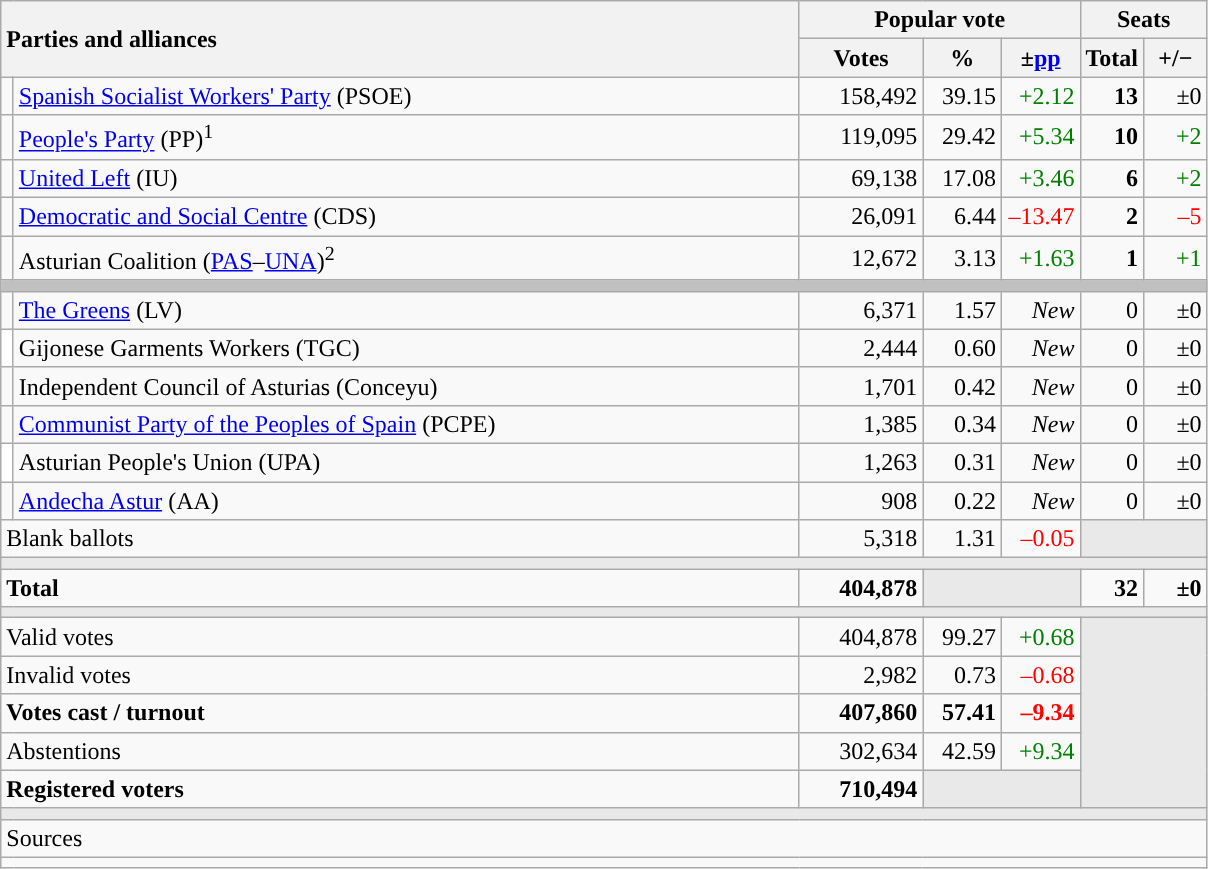<table class="wikitable" style="text-align:right;">
<tr>
<th style="text-align:left;" rowspan="2" colspan="2" width="525">Parties and alliances</th>
<th colspan="3">Popular vote</th>
<th colspan="2">Seats</th>
</tr>
<tr>
<th width="75">Votes</th>
<th width="45">%</th>
<th width="45">±<a href='#'>pp</a></th>
<th width="35">Total</th>
<th width="35">+/−</th>
</tr>
<tr>
<td width="1" style="color:inherit;background:"></td>
<td align="left"><a href='#'>Spanish Socialist Workers' Party</a> (PSOE)</td>
<td>158,492</td>
<td>39.15</td>
<td style="color:green;">+2.12</td>
<td><strong>13</strong></td>
<td>±0</td>
</tr>
<tr>
<td style="color:inherit;background:"></td>
<td align="left"><a href='#'>People's Party</a> (PP)<sup>1</sup></td>
<td>119,095</td>
<td>29.42</td>
<td style="color:green;">+5.34</td>
<td><strong>10</strong></td>
<td style="color:green;">+2</td>
</tr>
<tr>
<td style="color:inherit;background:"></td>
<td align="left"><a href='#'>United Left</a> (IU)</td>
<td>69,138</td>
<td>17.08</td>
<td style="color:green;">+3.46</td>
<td><strong>6</strong></td>
<td style="color:green;">+2</td>
</tr>
<tr>
<td style="color:inherit;background:"></td>
<td align="left"><a href='#'>Democratic and Social Centre</a> (CDS)</td>
<td>26,091</td>
<td>6.44</td>
<td style="color:red;">–13.47</td>
<td><strong>2</strong></td>
<td style="color:red;">–5</td>
</tr>
<tr>
<td style="color:inherit;background:"></td>
<td align="left">Asturian Coalition (<a href='#'>PAS</a>–<a href='#'>UNA</a>)<sup>2</sup></td>
<td>12,672</td>
<td>3.13</td>
<td style="color:green;">+1.63</td>
<td><strong>1</strong></td>
<td style="color:green;">+1</td>
</tr>
<tr>
<td colspan="7" bgcolor="#C0C0C0"></td>
</tr>
<tr>
<td style="color:inherit;background:"></td>
<td align="left"><a href='#'>The Greens</a> (LV)</td>
<td>6,371</td>
<td>1.57</td>
<td><em>New</em></td>
<td>0</td>
<td>±0</td>
</tr>
<tr>
<td bgcolor="white"></td>
<td align="left">Gijonese Garments Workers (TGC)</td>
<td>2,444</td>
<td>0.60</td>
<td><em>New</em></td>
<td>0</td>
<td>±0</td>
</tr>
<tr>
<td style="color:inherit;background:"></td>
<td align="left">Independent Council of Asturias (Conceyu)</td>
<td>1,701</td>
<td>0.42</td>
<td><em>New</em></td>
<td>0</td>
<td>±0</td>
</tr>
<tr>
<td style="color:inherit;background:"></td>
<td align="left"><a href='#'>Communist Party of the Peoples of Spain</a> (PCPE)</td>
<td>1,385</td>
<td>0.34</td>
<td><em>New</em></td>
<td>0</td>
<td>±0</td>
</tr>
<tr>
<td bgcolor="white"></td>
<td align="left">Asturian People's Union (UPA)</td>
<td>1,263</td>
<td>0.31</td>
<td><em>New</em></td>
<td>0</td>
<td>±0</td>
</tr>
<tr>
<td style="color:inherit;background:"></td>
<td align="left"><a href='#'>Andecha Astur</a> (AA)</td>
<td>908</td>
<td>0.22</td>
<td><em>New</em></td>
<td>0</td>
<td>±0</td>
</tr>
<tr>
<td align="left" colspan="2">Blank ballots</td>
<td>5,318</td>
<td>1.31</td>
<td style="color:red;">–0.05</td>
<td bgcolor="#E9E9E9" colspan="2"></td>
</tr>
<tr>
<td colspan="7" bgcolor="#E9E9E9"></td>
</tr>
<tr style="font-weight:bold;">
<td align="left" colspan="2">Total</td>
<td>404,878</td>
<td bgcolor="#E9E9E9" colspan="2"></td>
<td>32</td>
<td>±0</td>
</tr>
<tr>
<td colspan="7" bgcolor="#E9E9E9"></td>
</tr>
<tr>
<td align="left" colspan="2">Valid votes</td>
<td>404,878</td>
<td>99.27</td>
<td style="color:green;">+0.68</td>
<td bgcolor="#E9E9E9" colspan="2" rowspan="5"></td>
</tr>
<tr>
<td align="left" colspan="2">Invalid votes</td>
<td>2,982</td>
<td>0.73</td>
<td style="color:red;">–0.68</td>
</tr>
<tr style="font-weight:bold;">
<td align="left" colspan="2">Votes cast / turnout</td>
<td>407,860</td>
<td>57.41</td>
<td style="color:red;">–9.34</td>
</tr>
<tr>
<td align="left" colspan="2">Abstentions</td>
<td>302,634</td>
<td>42.59</td>
<td style="color:green;">+9.34</td>
</tr>
<tr style="font-weight:bold;">
<td align="left" colspan="2">Registered voters</td>
<td>710,494</td>
<td bgcolor="#E9E9E9" colspan="2"></td>
</tr>
<tr>
<td colspan="7" bgcolor="#E9E9E9"></td>
</tr>
<tr>
<td align="left" colspan="7">Sources</td>
</tr>
<tr>
<td colspan="7" style="text-align:left; max-width:790px;"></td>
</tr>
</table>
